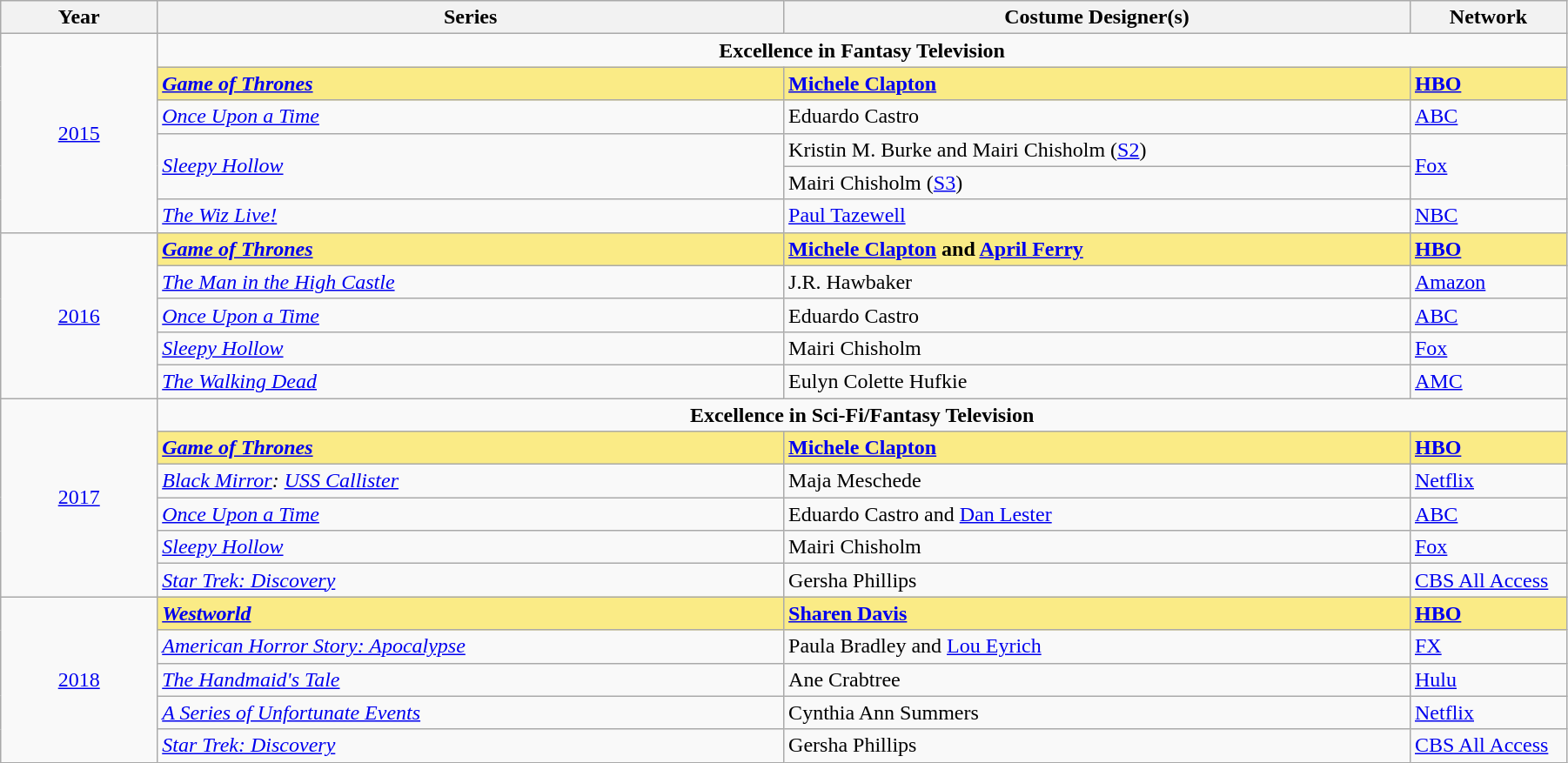<table class="wikitable" width="95%" cellpadding="4">
<tr>
<th width="10%">Year</th>
<th width="40%">Series</th>
<th width="40%">Costume Designer(s)</th>
<th width="10%">Network</th>
</tr>
<tr>
<td rowspan="6" style="text-align:center;"><a href='#'>2015</a><br></td>
<td colspan=3 align="center"><strong>Excellence in Fantasy Television</strong></td>
</tr>
<tr>
<td style="background:#FAEB86;"><strong><em><a href='#'>Game of Thrones</a></em></strong></td>
<td style="background:#FAEB86;"><strong><a href='#'>Michele Clapton</a></strong></td>
<td style="background:#FAEB86;"><strong><a href='#'>HBO</a></strong></td>
</tr>
<tr>
<td><em><a href='#'>Once Upon a Time</a></em></td>
<td>Eduardo Castro</td>
<td><a href='#'>ABC</a></td>
</tr>
<tr>
<td rowspan="2"><em><a href='#'>Sleepy Hollow</a></em></td>
<td>Kristin M. Burke and Mairi Chisholm (<a href='#'>S2</a>)</td>
<td rowspan="2"><a href='#'>Fox</a></td>
</tr>
<tr>
<td>Mairi Chisholm (<a href='#'>S3</a>)</td>
</tr>
<tr>
<td><em><a href='#'>The Wiz Live!</a></em></td>
<td><a href='#'>Paul Tazewell</a></td>
<td><a href='#'>NBC</a></td>
</tr>
<tr>
<td rowspan="5" style="text-align:center;"><a href='#'>2016</a><br></td>
<td style="background:#FAEB86;"><strong><em><a href='#'>Game of Thrones</a></em></strong></td>
<td style="background:#FAEB86;"><strong><a href='#'>Michele Clapton</a> and <a href='#'>April Ferry</a></strong></td>
<td style="background:#FAEB86;"><strong><a href='#'>HBO</a></strong></td>
</tr>
<tr>
<td><em><a href='#'>The Man in the High Castle</a></em></td>
<td>J.R. Hawbaker</td>
<td><a href='#'>Amazon</a></td>
</tr>
<tr>
<td><em><a href='#'>Once Upon a Time</a></em></td>
<td>Eduardo Castro</td>
<td><a href='#'>ABC</a></td>
</tr>
<tr>
<td><em><a href='#'>Sleepy Hollow</a></em></td>
<td>Mairi Chisholm</td>
<td><a href='#'>Fox</a></td>
</tr>
<tr>
<td><em><a href='#'>The Walking Dead</a></em></td>
<td>Eulyn Colette Hufkie</td>
<td><a href='#'>AMC</a></td>
</tr>
<tr>
<td rowspan="6" style="text-align:center;"><a href='#'>2017</a><br></td>
<td colspan=3 align="center"><strong>Excellence in Sci-Fi/Fantasy Television</strong></td>
</tr>
<tr>
<td style="background:#FAEB86;"><strong><em><a href='#'>Game of Thrones</a></em></strong></td>
<td style="background:#FAEB86;"><strong><a href='#'>Michele Clapton</a></strong></td>
<td style="background:#FAEB86;"><strong><a href='#'>HBO</a></strong></td>
</tr>
<tr>
<td><em><a href='#'>Black Mirror</a>: <a href='#'>USS Callister</a></em></td>
<td>Maja Meschede</td>
<td><a href='#'>Netflix</a></td>
</tr>
<tr>
<td><em><a href='#'>Once Upon a Time</a></em></td>
<td>Eduardo Castro and <a href='#'>Dan Lester</a></td>
<td><a href='#'>ABC</a></td>
</tr>
<tr>
<td><em><a href='#'>Sleepy Hollow</a></em></td>
<td>Mairi Chisholm</td>
<td><a href='#'>Fox</a></td>
</tr>
<tr>
<td><em><a href='#'>Star Trek: Discovery</a></em></td>
<td>Gersha Phillips</td>
<td><a href='#'>CBS All Access</a></td>
</tr>
<tr>
<td rowspan="5" style="text-align:center;"><a href='#'>2018</a><br></td>
<td style="background:#FAEB86;"><strong><em><a href='#'>Westworld</a></em></strong></td>
<td style="background:#FAEB86;"><strong><a href='#'>Sharen Davis</a></strong></td>
<td style="background:#FAEB86;"><strong><a href='#'>HBO</a></strong></td>
</tr>
<tr>
<td><em><a href='#'>American Horror Story: Apocalypse</a></em></td>
<td>Paula Bradley and <a href='#'>Lou Eyrich</a></td>
<td><a href='#'>FX</a></td>
</tr>
<tr>
<td><em><a href='#'>The Handmaid's Tale</a></em></td>
<td>Ane Crabtree</td>
<td><a href='#'>Hulu</a></td>
</tr>
<tr>
<td><em><a href='#'>A Series of Unfortunate Events</a></em></td>
<td>Cynthia Ann Summers</td>
<td><a href='#'>Netflix</a></td>
</tr>
<tr>
<td><em><a href='#'>Star Trek: Discovery</a></em></td>
<td>Gersha Phillips</td>
<td><a href='#'>CBS All Access</a></td>
</tr>
</table>
